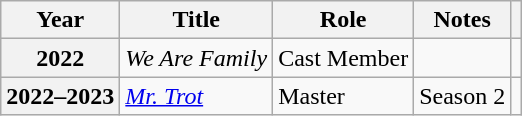<table class="wikitable plainrowheaders">
<tr>
<th scope="col">Year</th>
<th scope="col">Title</th>
<th scope="col">Role</th>
<th scope="col">Notes</th>
<th scope="col" class="unsortable"></th>
</tr>
<tr>
<th scope="row">2022</th>
<td><em>We Are Family</em></td>
<td>Cast Member</td>
<td></td>
<td style="text-align:center"></td>
</tr>
<tr>
<th scope="row">2022–2023</th>
<td><em><a href='#'>Mr. Trot</a></em></td>
<td>Master</td>
<td>Season 2</td>
<td style="text-align:center"></td>
</tr>
</table>
